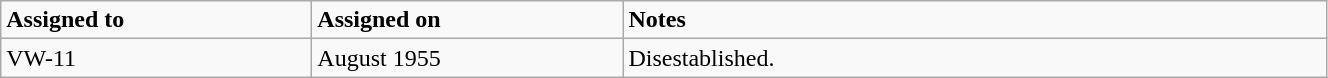<table class="wikitable" style="width: 70%;">
<tr>
<td style="width: 200px;"><strong>Assigned to</strong></td>
<td style="width: 200px;"><strong>Assigned on</strong></td>
<td><strong>Notes</strong></td>
</tr>
<tr>
<td>VW-11</td>
<td>August 1955</td>
<td>Disestablished.</td>
</tr>
</table>
